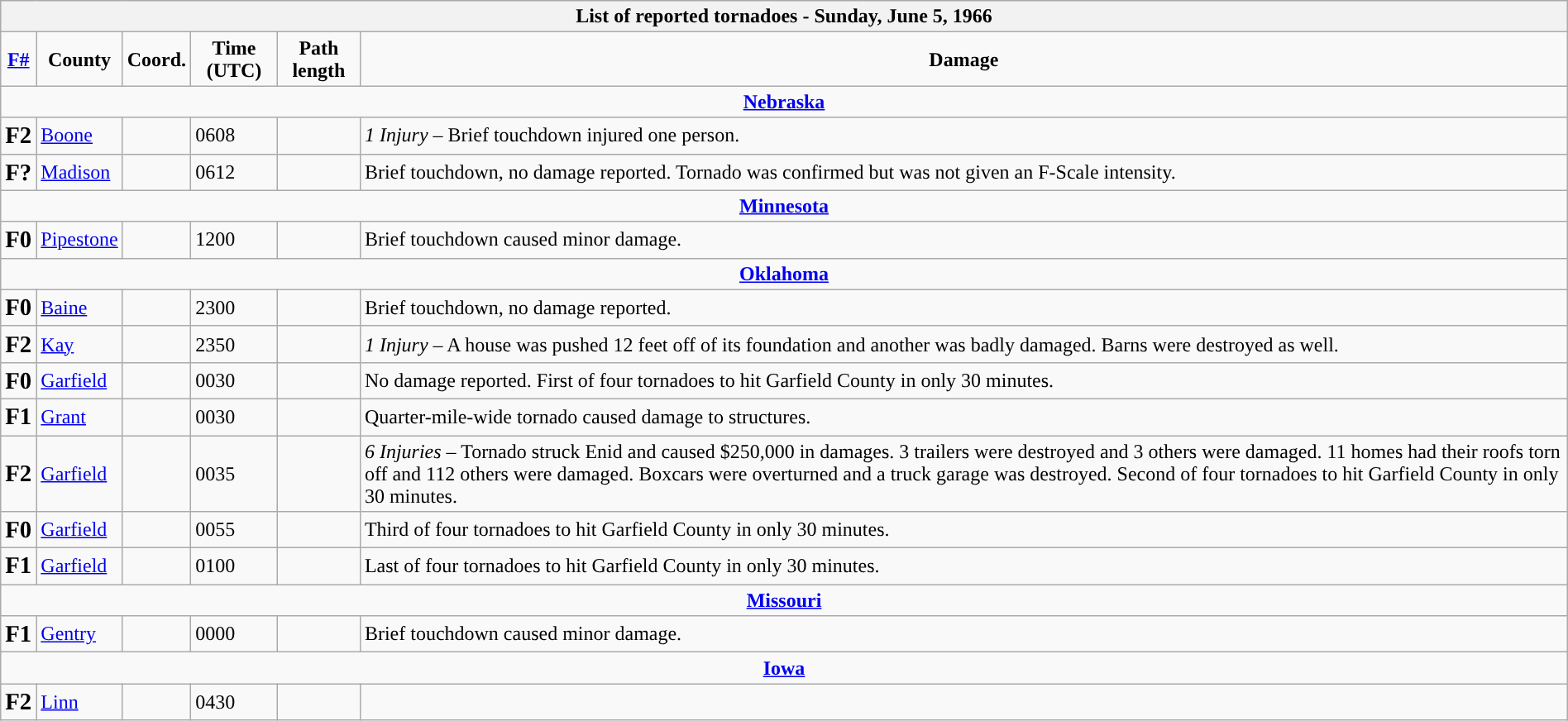<table class="wikitable collapsible" style="width:100%;">
<tr>
<th colspan="6">List of reported tornadoes - Sunday, June 5, 1966</th>
</tr>
<tr style="text-align:center;">
<td><strong><a href='#'>F#</a></strong></td>
<td><strong>County</strong></td>
<td><strong>Coord.</strong></td>
<td><strong>Time (UTC)</strong></td>
<td><strong>Path length</strong></td>
<td><strong>Damage</strong></td>
</tr>
<tr>
<td colspan="6" style="text-align:center;"><strong><a href='#'>Nebraska</a></strong></td>
</tr>
<tr>
<td><big><strong>F2</strong></big></td>
<td><a href='#'>Boone</a></td>
<td></td>
<td>0608</td>
<td></td>
<td><em>1 Injury</em> – Brief touchdown injured one person.</td>
</tr>
<tr>
<td><big><strong>F?</strong></big></td>
<td><a href='#'>Madison</a></td>
<td></td>
<td>0612</td>
<td></td>
<td>Brief touchdown, no damage reported. Tornado was confirmed but was not given an F-Scale intensity.</td>
</tr>
<tr>
<td colspan="6" style="text-align:center;"><strong><a href='#'>Minnesota</a></strong></td>
</tr>
<tr>
<td><big><strong>F0</strong></big></td>
<td><a href='#'>Pipestone</a></td>
<td></td>
<td>1200</td>
<td></td>
<td>Brief touchdown caused minor damage.</td>
</tr>
<tr>
<td colspan="6" style="text-align:center;"><strong><a href='#'>Oklahoma</a></strong></td>
</tr>
<tr>
<td><big><strong>F0</strong></big></td>
<td><a href='#'>Baine</a></td>
<td></td>
<td>2300</td>
<td></td>
<td>Brief touchdown, no damage reported.</td>
</tr>
<tr>
<td><big><strong>F2</strong></big></td>
<td><a href='#'>Kay</a></td>
<td></td>
<td>2350</td>
<td></td>
<td><em>1 Injury</em> –  A house was pushed 12 feet off of its foundation and another was badly damaged. Barns were destroyed as well.</td>
</tr>
<tr>
<td><big><strong>F0</strong></big></td>
<td><a href='#'>Garfield</a></td>
<td></td>
<td>0030</td>
<td></td>
<td>No damage reported. First of four tornadoes to hit Garfield County in only 30 minutes.</td>
</tr>
<tr>
<td><big><strong>F1</strong></big></td>
<td><a href='#'>Grant</a></td>
<td></td>
<td>0030</td>
<td></td>
<td>Quarter-mile-wide tornado caused damage to structures.</td>
</tr>
<tr>
<td><big><strong>F2</strong></big></td>
<td><a href='#'>Garfield</a></td>
<td></td>
<td>0035</td>
<td></td>
<td><em>6 Injuries</em> – Tornado struck Enid and caused $250,000 in damages. 3 trailers were destroyed and 3 others were damaged. 11 homes had their roofs torn off and 112 others were damaged. Boxcars were overturned and a truck garage was destroyed. Second of four tornadoes to hit Garfield County in only 30 minutes.</td>
</tr>
<tr>
<td><big><strong>F0</strong></big></td>
<td><a href='#'>Garfield</a></td>
<td></td>
<td>0055</td>
<td></td>
<td>Third of four tornadoes to hit Garfield County in only 30 minutes.</td>
</tr>
<tr>
<td><big><strong>F1</strong></big></td>
<td><a href='#'>Garfield</a></td>
<td></td>
<td>0100</td>
<td></td>
<td>Last of four tornadoes to hit Garfield County in only 30 minutes.</td>
</tr>
<tr>
<td colspan="6" style="text-align:center;"><strong><a href='#'>Missouri</a></strong></td>
</tr>
<tr>
<td><big><strong>F1</strong></big></td>
<td><a href='#'>Gentry</a></td>
<td></td>
<td>0000</td>
<td></td>
<td>Brief touchdown caused minor damage.</td>
</tr>
<tr>
<td colspan="6" style="text-align:center;"><strong><a href='#'>Iowa</a></strong></td>
</tr>
<tr>
<td><big><strong>F2</strong></big></td>
<td><a href='#'>Linn</a></td>
<td></td>
<td>0430</td>
<td></td>
<td></td>
</tr>
</table>
